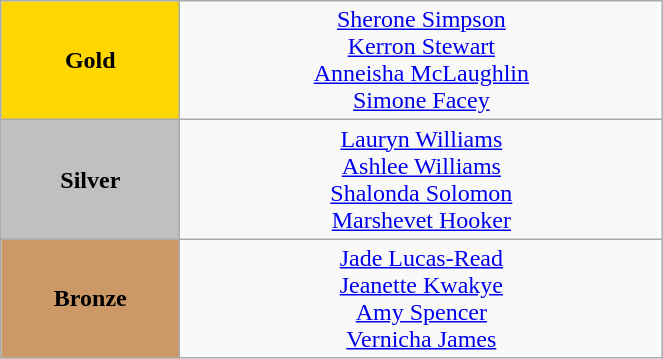<table class="wikitable" style="text-align:center; " width="35%">
<tr>
<td bgcolor="gold"><strong>Gold</strong></td>
<td><a href='#'>Sherone Simpson</a><br><a href='#'>Kerron Stewart</a><br><a href='#'>Anneisha McLaughlin</a><br><a href='#'>Simone Facey</a><br>  <small><em></em></small></td>
</tr>
<tr>
<td bgcolor="silver"><strong>Silver</strong></td>
<td><a href='#'>Lauryn Williams</a><br><a href='#'>Ashlee Williams</a><br><a href='#'>Shalonda Solomon</a><br><a href='#'>Marshevet Hooker</a><br>  <small><em></em></small></td>
</tr>
<tr>
<td bgcolor="CC9966"><strong>Bronze</strong></td>
<td><a href='#'>Jade Lucas-Read</a><br><a href='#'>Jeanette Kwakye</a><br><a href='#'>Amy Spencer</a><br><a href='#'>Vernicha James</a><br>  <small><em></em></small></td>
</tr>
</table>
